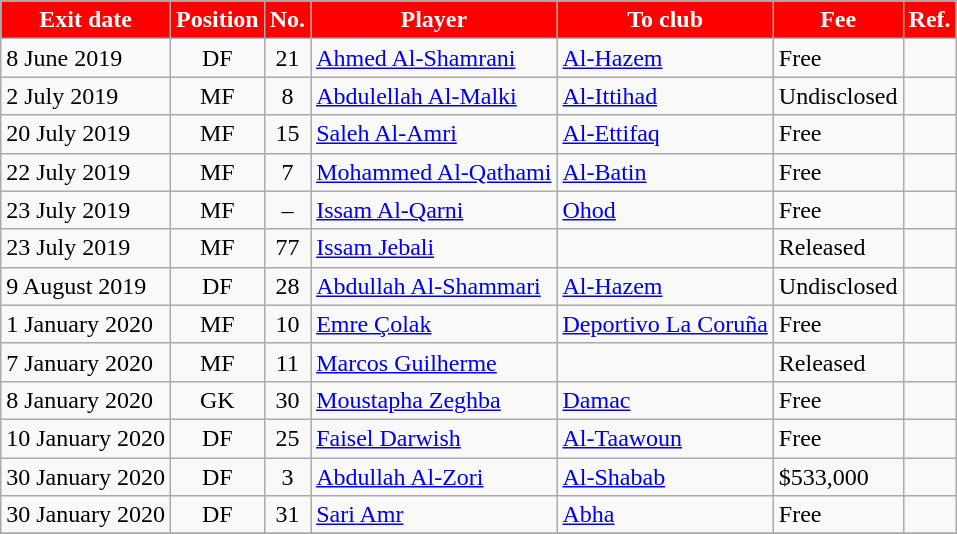<table class="wikitable sortable">
<tr>
<th style="background:red; color:white;">Exit date</th>
<th style="background:red; color:white;">Position</th>
<th style="background:red; color:white;">No.</th>
<th style="background:red; color:white;">Player</th>
<th style="background:red; color:white;">To club</th>
<th style="background:red; color:white;">Fee</th>
<th style="background:red; color:white;">Ref.</th>
</tr>
<tr>
<td>8 June 2019</td>
<td style="text-align:center;">DF</td>
<td style="text-align:center;">21</td>
<td style="text-align:left;"> <a href='#'>Ahmed Al-Shamrani</a></td>
<td style="text-align:left;"> <a href='#'>Al-Hazem</a></td>
<td>Free</td>
<td></td>
</tr>
<tr>
<td>2 July 2019</td>
<td style="text-align:center;">MF</td>
<td style="text-align:center;">8</td>
<td style="text-align:left;"> <a href='#'>Abdulellah Al-Malki</a></td>
<td style="text-align:left;"> <a href='#'>Al-Ittihad</a></td>
<td>Undisclosed</td>
<td></td>
</tr>
<tr>
<td>20 July 2019</td>
<td style="text-align:center;">MF</td>
<td style="text-align:center;">15</td>
<td style="text-align:left;"> <a href='#'>Saleh Al-Amri</a></td>
<td style="text-align:left;"> <a href='#'>Al-Ettifaq</a></td>
<td>Free</td>
<td></td>
</tr>
<tr>
<td>22 July 2019</td>
<td style="text-align:center;">MF</td>
<td style="text-align:center;">7</td>
<td style="text-align:left;"> <a href='#'>Mohammed Al-Qathami</a></td>
<td style="text-align:left;"> <a href='#'>Al-Batin</a></td>
<td>Free</td>
<td></td>
</tr>
<tr>
<td>23 July 2019</td>
<td style="text-align:center;">MF</td>
<td style="text-align:center;">–</td>
<td style="text-align:left;"> <a href='#'>Issam Al-Qarni</a></td>
<td style="text-align:left;"> <a href='#'>Ohod</a></td>
<td>Free</td>
<td></td>
</tr>
<tr>
<td>23 July 2019</td>
<td style="text-align:center;">MF</td>
<td style="text-align:center;">77</td>
<td style="text-align:left;"> <a href='#'>Issam Jebali</a></td>
<td style="text-align:left;"></td>
<td>Released</td>
<td></td>
</tr>
<tr>
<td>9 August 2019</td>
<td style="text-align:center;">DF</td>
<td style="text-align:center;">28</td>
<td style="text-align:left;"> <a href='#'>Abdullah Al-Shammari</a></td>
<td style="text-align:left;"> <a href='#'>Al-Hazem</a></td>
<td>Undisclosed</td>
<td></td>
</tr>
<tr>
<td>1 January 2020</td>
<td style="text-align:center;">MF</td>
<td style="text-align:center;">10</td>
<td style="text-align:left;"> <a href='#'>Emre Çolak</a></td>
<td style="text-align:left;"> <a href='#'>Deportivo La Coruña</a></td>
<td>Free</td>
<td></td>
</tr>
<tr>
<td>7 January 2020</td>
<td style="text-align:center;">MF</td>
<td style="text-align:center;">11</td>
<td style="text-align:left;"> <a href='#'>Marcos Guilherme</a></td>
<td style="text-align:left;"></td>
<td>Released</td>
<td></td>
</tr>
<tr>
<td>8 January 2020</td>
<td style="text-align:center;">GK</td>
<td style="text-align:center;">30</td>
<td style="text-align:left;"> <a href='#'>Moustapha Zeghba</a></td>
<td style="text-align:left;"> <a href='#'>Damac</a></td>
<td>Free</td>
<td></td>
</tr>
<tr>
<td>10 January 2020</td>
<td style="text-align:center;">DF</td>
<td style="text-align:center;">25</td>
<td style="text-align:left;"> <a href='#'>Faisel Darwish</a></td>
<td style="text-align:left;"> <a href='#'>Al-Taawoun</a></td>
<td>Free</td>
<td></td>
</tr>
<tr>
<td>30 January 2020</td>
<td style="text-align:center;">DF</td>
<td style="text-align:center;">3</td>
<td style="text-align:left;"> <a href='#'>Abdullah Al-Zori</a></td>
<td style="text-align:left;"> <a href='#'>Al-Shabab</a></td>
<td>$533,000</td>
<td></td>
</tr>
<tr>
<td>30 January 2020</td>
<td style="text-align:center;">DF</td>
<td style="text-align:center;">31</td>
<td style="text-align:left;"> <a href='#'>Sari Amr</a></td>
<td style="text-align:left;"> <a href='#'>Abha</a></td>
<td>Free</td>
<td></td>
</tr>
<tr>
</tr>
</table>
